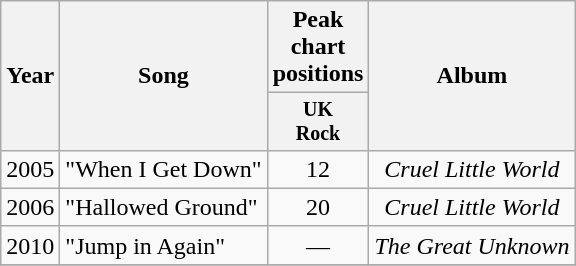<table class="wikitable" style="text-align:center;">
<tr>
<th rowspan="2">Year</th>
<th rowspan="2">Song</th>
<th colspan="1">Peak chart positions</th>
<th rowspan="2">Album</th>
</tr>
<tr style=font-size:smaller;>
<th width="30">UK <br> Rock</th>
</tr>
<tr>
<td>2005</td>
<td align="left">"When I Get Down"</td>
<td>12</td>
<td><em>Cruel Little World</em></td>
</tr>
<tr>
<td rowspan="1">2006</td>
<td align="left">"Hallowed Ground"</td>
<td>20</td>
<td><em>Cruel Little World</em></td>
</tr>
<tr>
<td rowspan="1">2010</td>
<td align="left">"Jump in Again"</td>
<td>—</td>
<td><em>The Great Unknown</em></td>
</tr>
<tr>
</tr>
</table>
